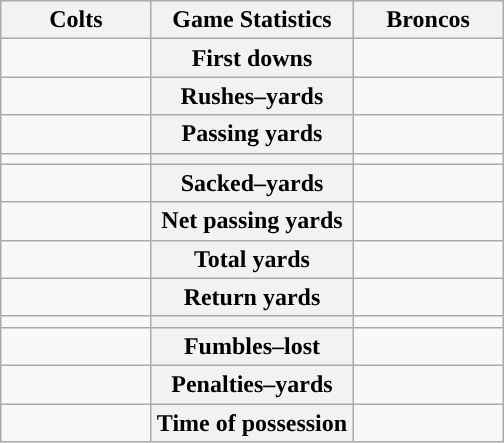<table class="wikitable" style="margin: 1em auto 1em auto">
<tr>
<th style="width:30%;">Colts</th>
<th style="width:40%;">Game Statistics</th>
<th style="width:30%;">Broncos</th>
</tr>
<tr>
<td style="text-align:right;"></td>
<th>First downs</th>
<td></td>
</tr>
<tr>
<td style="text-align:right;"></td>
<th>Rushes–yards</th>
<td></td>
</tr>
<tr>
<td style="text-align:right;"></td>
<th>Passing yards</th>
<td></td>
</tr>
<tr>
<td style="text-align:right;"></td>
<th></th>
<td></td>
</tr>
<tr>
<td style="text-align:right;"></td>
<th>Sacked–yards</th>
<td></td>
</tr>
<tr>
<td style="text-align:right;"></td>
<th>Net passing yards</th>
<td></td>
</tr>
<tr>
<td style="text-align:right;"></td>
<th>Total yards</th>
<td></td>
</tr>
<tr>
<td style="text-align:right;"></td>
<th>Return yards</th>
<td></td>
</tr>
<tr>
<td style="text-align:right;"></td>
<th></th>
<td></td>
</tr>
<tr>
<td style="text-align:right;"></td>
<th>Fumbles–lost</th>
<td></td>
</tr>
<tr>
<td style="text-align:right;"></td>
<th>Penalties–yards</th>
<td></td>
</tr>
<tr>
<td style="text-align:right;"></td>
<th>Time of possession</th>
<td></td>
</tr>
</table>
